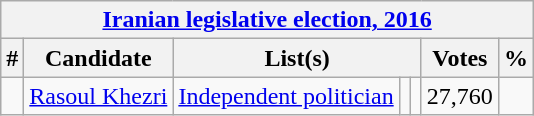<table class=wikitable style=text-align:left>
<tr>
<th colspan="7" align=center><a href='#'>Iranian legislative election, 2016</a></th>
</tr>
<tr>
<th>#</th>
<th>Candidate</th>
<th colspan="3">List(s)</th>
<th>Votes</th>
<th>%</th>
</tr>
<tr>
<td></td>
<td><a href='#'>Rasoul Khezri</a></td>
<td><a href='#'>Independent politician</a></td>
<td></td>
<td></td>
<td>27,760</td>
<td></td>
</tr>
</table>
